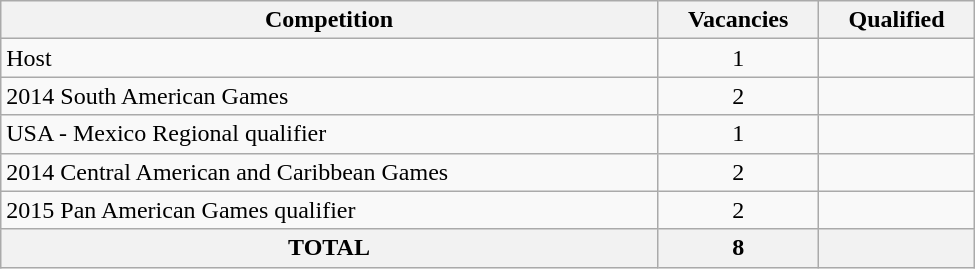<table class = "wikitable" width=650>
<tr>
<th>Competition</th>
<th>Vacancies</th>
<th>Qualified</th>
</tr>
<tr>
<td>Host</td>
<td align="center">1</td>
<td></td>
</tr>
<tr>
<td>2014 South American Games</td>
<td align="center">2</td>
<td><br></td>
</tr>
<tr>
<td>USA - Mexico Regional qualifier</td>
<td align="center">1</td>
<td></td>
</tr>
<tr>
<td>2014 Central American and Caribbean Games</td>
<td align="center">2</td>
<td><br></td>
</tr>
<tr>
<td>2015 Pan American Games qualifier</td>
<td align="center">2</td>
<td><br></td>
</tr>
<tr>
<th>TOTAL</th>
<th>8</th>
<th></th>
</tr>
</table>
